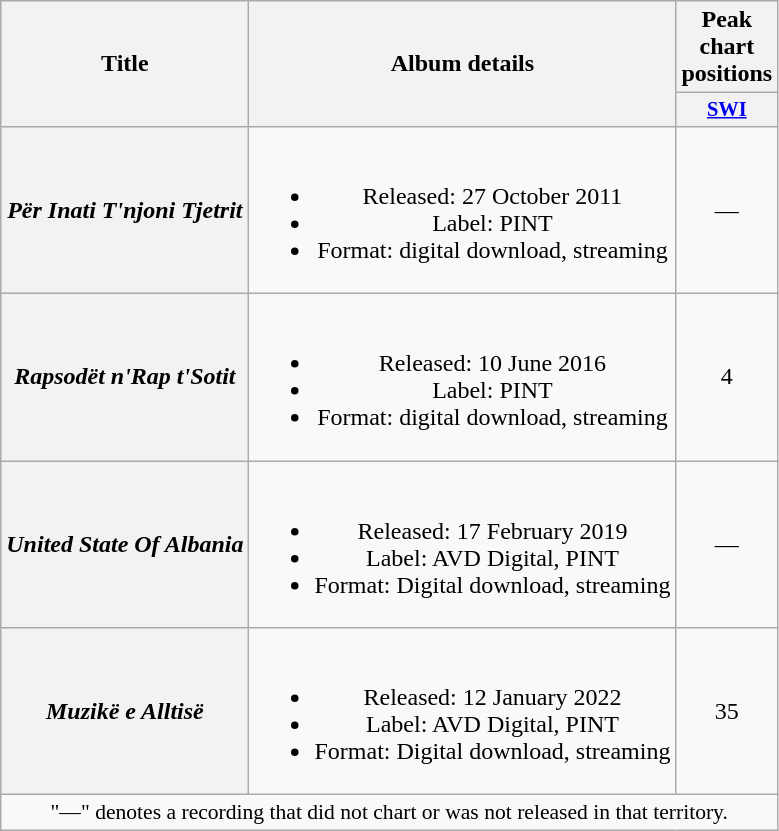<table class="wikitable plainrowheaders" style="text-align:center;">
<tr>
<th scope="col" rowspan="2">Title</th>
<th scope="col" rowspan="2">Album details</th>
<th scope="col" colspan="1">Peak chart positions</th>
</tr>
<tr>
<th style="width:3em; font-size:85%"><a href='#'>SWI</a><br></th>
</tr>
<tr>
<th scope="row"><em>Për Inati T'njoni Tjetrit</em><br></th>
<td><br><ul><li>Released: 27 October 2011</li><li>Label: PINT</li><li>Format: digital download, streaming</li></ul></td>
<td>—</td>
</tr>
<tr>
<th scope="row"><em>Rapsodët n'Rap t'Sotit</em><br></th>
<td><br><ul><li>Released: 10 June 2016</li><li>Label: PINT</li><li>Format: digital download, streaming</li></ul></td>
<td>4</td>
</tr>
<tr>
<th scope="row"><em>United State Of Albania</em><br></th>
<td><br><ul><li>Released: 17 February 2019</li><li>Label: AVD Digital, PINT</li><li>Format: Digital download, streaming</li></ul></td>
<td>—</td>
</tr>
<tr>
<th scope="row"><em>Muzikë e Alltisë</em><br></th>
<td><br><ul><li>Released: 12 January 2022</li><li>Label: AVD Digital, PINT</li><li>Format: Digital download, streaming</li></ul></td>
<td>35</td>
</tr>
<tr>
<td colspan="11" style="font-size:90%">"—" denotes a recording that did not chart or was not released in that territory.</td>
</tr>
</table>
